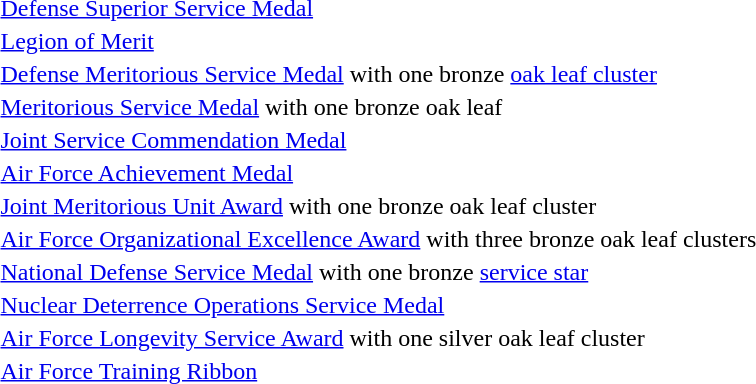<table>
<tr>
<td></td>
<td><a href='#'>Defense Superior Service Medal</a></td>
</tr>
<tr>
<td></td>
<td><a href='#'>Legion of Merit</a></td>
</tr>
<tr>
<td></td>
<td><a href='#'>Defense Meritorious Service Medal</a> with one bronze <a href='#'>oak leaf cluster</a></td>
</tr>
<tr>
<td></td>
<td><a href='#'>Meritorious Service Medal</a> with one bronze oak leaf</td>
</tr>
<tr>
<td></td>
<td><a href='#'>Joint Service Commendation Medal</a></td>
</tr>
<tr>
<td></td>
<td><a href='#'>Air Force Achievement Medal</a></td>
</tr>
<tr>
<td></td>
<td><a href='#'>Joint Meritorious Unit Award</a> with one bronze oak leaf cluster</td>
</tr>
<tr>
<td></td>
<td><a href='#'>Air Force Organizational Excellence Award</a> with three bronze oak leaf clusters</td>
</tr>
<tr>
<td></td>
<td><a href='#'>National Defense Service Medal</a> with one bronze <a href='#'>service star</a></td>
</tr>
<tr>
<td></td>
<td><a href='#'>Nuclear Deterrence Operations Service Medal</a></td>
</tr>
<tr>
<td></td>
<td><a href='#'>Air Force Longevity Service Award</a> with one silver oak leaf cluster</td>
</tr>
<tr>
<td></td>
<td><a href='#'>Air Force Training Ribbon</a></td>
</tr>
</table>
